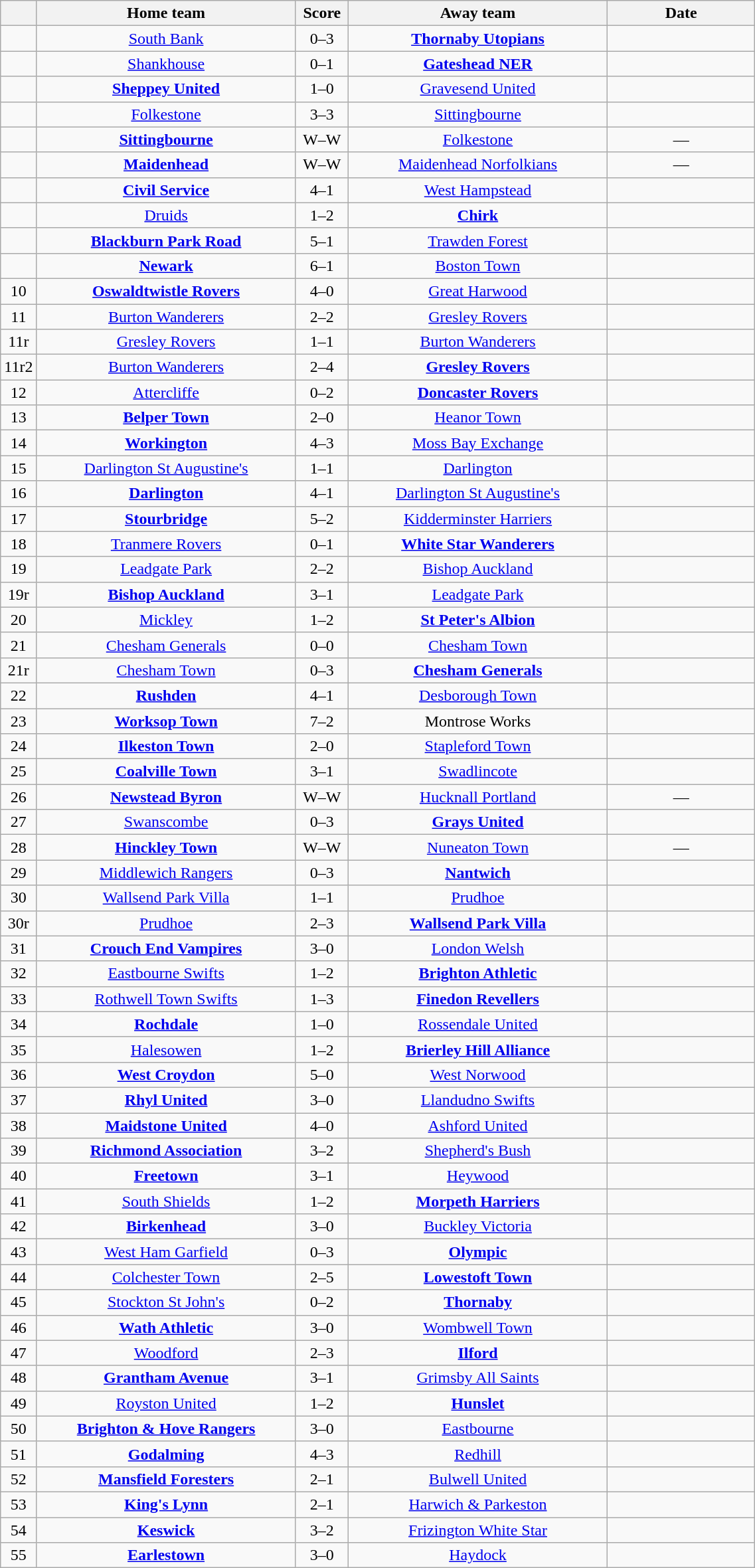<table class="wikitable sortable" style="text-align:center; width:60%">
<tr>
<th style="width:3%"></th>
<th style="width:35%">Home team</th>
<th class="unsortable" style="width:7%">Score</th>
<th style="width:35%">Away team</th>
<th style="width:20%">Date</th>
</tr>
<tr>
<td></td>
<td><a href='#'>South Bank</a></td>
<td>0–3</td>
<td><strong><a href='#'>Thornaby Utopians</a></strong></td>
<td></td>
</tr>
<tr>
<td></td>
<td><a href='#'>Shankhouse</a></td>
<td>0–1</td>
<td><strong><a href='#'>Gateshead NER</a></strong></td>
<td></td>
</tr>
<tr>
<td></td>
<td><strong><a href='#'>Sheppey United</a></strong></td>
<td>1–0</td>
<td><a href='#'>Gravesend United</a></td>
<td></td>
</tr>
<tr>
<td></td>
<td><a href='#'>Folkestone</a></td>
<td>3–3</td>
<td><a href='#'>Sittingbourne</a></td>
<td></td>
</tr>
<tr>
<td></td>
<td><strong><a href='#'>Sittingbourne</a></strong></td>
<td>W–W</td>
<td><a href='#'>Folkestone</a></td>
<td>—</td>
</tr>
<tr>
<td></td>
<td><strong><a href='#'>Maidenhead</a></strong></td>
<td>W–W</td>
<td><a href='#'>Maidenhead Norfolkians</a></td>
<td>—</td>
</tr>
<tr>
<td></td>
<td><strong><a href='#'>Civil Service</a></strong></td>
<td>4–1</td>
<td><a href='#'>West Hampstead</a></td>
<td></td>
</tr>
<tr>
<td></td>
<td><a href='#'>Druids</a></td>
<td>1–2</td>
<td><strong><a href='#'>Chirk</a></strong></td>
<td></td>
</tr>
<tr>
<td></td>
<td><strong><a href='#'>Blackburn Park Road</a></strong></td>
<td>5–1</td>
<td><a href='#'>Trawden Forest</a></td>
<td></td>
</tr>
<tr>
<td></td>
<td><strong><a href='#'>Newark</a></strong></td>
<td>6–1</td>
<td><a href='#'>Boston Town</a></td>
<td></td>
</tr>
<tr>
<td>10</td>
<td><strong><a href='#'>Oswaldtwistle Rovers</a></strong></td>
<td>4–0</td>
<td><a href='#'>Great Harwood</a></td>
<td></td>
</tr>
<tr>
<td>11</td>
<td><a href='#'>Burton Wanderers</a></td>
<td>2–2</td>
<td><a href='#'>Gresley Rovers</a></td>
<td></td>
</tr>
<tr>
<td>11r</td>
<td><a href='#'>Gresley Rovers</a></td>
<td>1–1</td>
<td><a href='#'>Burton Wanderers</a></td>
<td></td>
</tr>
<tr>
<td>11r2</td>
<td><a href='#'>Burton Wanderers</a></td>
<td>2–4</td>
<td><strong><a href='#'>Gresley Rovers</a></strong></td>
<td></td>
</tr>
<tr>
<td>12</td>
<td><a href='#'>Attercliffe</a></td>
<td>0–2</td>
<td><strong><a href='#'>Doncaster Rovers</a></strong></td>
<td></td>
</tr>
<tr>
<td>13</td>
<td><strong><a href='#'>Belper Town</a></strong></td>
<td>2–0</td>
<td><a href='#'>Heanor Town</a></td>
<td></td>
</tr>
<tr>
<td>14</td>
<td><strong><a href='#'>Workington</a></strong></td>
<td>4–3</td>
<td><a href='#'>Moss Bay Exchange</a></td>
<td></td>
</tr>
<tr>
<td>15</td>
<td><a href='#'>Darlington St Augustine's</a></td>
<td>1–1</td>
<td><a href='#'>Darlington</a></td>
<td></td>
</tr>
<tr>
<td>16</td>
<td><strong><a href='#'>Darlington</a></strong></td>
<td>4–1</td>
<td><a href='#'>Darlington St Augustine's</a></td>
<td></td>
</tr>
<tr>
<td>17</td>
<td><strong><a href='#'>Stourbridge</a></strong></td>
<td>5–2</td>
<td><a href='#'>Kidderminster Harriers</a></td>
<td></td>
</tr>
<tr>
<td>18</td>
<td><a href='#'>Tranmere Rovers</a></td>
<td>0–1</td>
<td><strong><a href='#'>White Star Wanderers</a></strong></td>
<td></td>
</tr>
<tr>
<td>19</td>
<td><a href='#'>Leadgate Park</a></td>
<td>2–2</td>
<td><a href='#'>Bishop Auckland</a></td>
<td></td>
</tr>
<tr>
<td>19r</td>
<td><strong><a href='#'>Bishop Auckland</a></strong></td>
<td>3–1</td>
<td><a href='#'>Leadgate Park</a></td>
<td></td>
</tr>
<tr>
<td>20</td>
<td><a href='#'>Mickley</a></td>
<td>1–2</td>
<td><strong><a href='#'>St Peter's Albion</a></strong></td>
<td></td>
</tr>
<tr>
<td>21</td>
<td><a href='#'>Chesham Generals</a></td>
<td>0–0</td>
<td><a href='#'>Chesham Town</a></td>
<td></td>
</tr>
<tr>
<td>21r</td>
<td><a href='#'>Chesham Town</a></td>
<td>0–3</td>
<td><strong><a href='#'>Chesham Generals</a></strong></td>
<td></td>
</tr>
<tr>
<td>22</td>
<td><strong><a href='#'>Rushden</a></strong></td>
<td>4–1</td>
<td><a href='#'>Desborough Town</a></td>
<td></td>
</tr>
<tr>
<td>23</td>
<td><strong><a href='#'>Worksop Town</a></strong></td>
<td>7–2</td>
<td>Montrose Works</td>
<td></td>
</tr>
<tr>
<td>24</td>
<td><strong><a href='#'>Ilkeston Town</a></strong></td>
<td>2–0</td>
<td><a href='#'>Stapleford Town</a></td>
<td></td>
</tr>
<tr>
<td>25</td>
<td><strong><a href='#'>Coalville Town</a></strong></td>
<td>3–1</td>
<td><a href='#'>Swadlincote</a></td>
<td></td>
</tr>
<tr>
<td>26</td>
<td><strong><a href='#'>Newstead Byron</a></strong></td>
<td>W–W</td>
<td><a href='#'>Hucknall Portland</a></td>
<td>—</td>
</tr>
<tr>
<td>27</td>
<td><a href='#'>Swanscombe</a></td>
<td>0–3</td>
<td><strong><a href='#'>Grays United</a></strong></td>
<td></td>
</tr>
<tr>
<td>28</td>
<td><strong><a href='#'>Hinckley Town</a></strong></td>
<td>W–W</td>
<td><a href='#'>Nuneaton Town</a></td>
<td>—</td>
</tr>
<tr>
<td>29</td>
<td><a href='#'>Middlewich Rangers</a></td>
<td>0–3</td>
<td><strong><a href='#'>Nantwich</a></strong></td>
<td></td>
</tr>
<tr>
<td>30</td>
<td><a href='#'>Wallsend Park Villa</a></td>
<td>1–1</td>
<td><a href='#'>Prudhoe</a></td>
<td></td>
</tr>
<tr>
<td>30r</td>
<td><a href='#'>Prudhoe</a></td>
<td>2–3</td>
<td><strong><a href='#'>Wallsend Park Villa</a></strong></td>
<td></td>
</tr>
<tr>
<td>31</td>
<td><strong><a href='#'>Crouch End Vampires</a></strong></td>
<td>3–0</td>
<td><a href='#'>London Welsh</a></td>
<td></td>
</tr>
<tr>
<td>32</td>
<td><a href='#'>Eastbourne Swifts</a></td>
<td>1–2</td>
<td><strong><a href='#'>Brighton Athletic</a></strong></td>
<td></td>
</tr>
<tr>
<td>33</td>
<td><a href='#'>Rothwell Town Swifts</a></td>
<td>1–3</td>
<td><strong><a href='#'>Finedon Revellers</a></strong></td>
<td></td>
</tr>
<tr>
<td>34</td>
<td><strong><a href='#'>Rochdale</a></strong></td>
<td>1–0</td>
<td><a href='#'>Rossendale United</a></td>
<td></td>
</tr>
<tr>
<td>35</td>
<td><a href='#'>Halesowen</a></td>
<td>1–2</td>
<td><strong><a href='#'>Brierley Hill Alliance</a></strong></td>
<td></td>
</tr>
<tr>
<td>36</td>
<td><strong><a href='#'>West Croydon</a></strong></td>
<td>5–0</td>
<td><a href='#'>West Norwood</a></td>
<td></td>
</tr>
<tr>
<td>37</td>
<td><strong><a href='#'>Rhyl United</a></strong></td>
<td>3–0</td>
<td><a href='#'>Llandudno Swifts</a></td>
<td></td>
</tr>
<tr>
<td>38</td>
<td><strong><a href='#'>Maidstone United</a></strong></td>
<td>4–0</td>
<td><a href='#'>Ashford United</a></td>
<td></td>
</tr>
<tr>
<td>39</td>
<td><strong><a href='#'>Richmond Association</a></strong></td>
<td>3–2</td>
<td><a href='#'>Shepherd's Bush</a></td>
<td></td>
</tr>
<tr>
<td>40</td>
<td><strong><a href='#'>Freetown</a></strong></td>
<td>3–1</td>
<td><a href='#'>Heywood</a></td>
<td></td>
</tr>
<tr>
<td>41</td>
<td><a href='#'>South Shields</a></td>
<td>1–2</td>
<td><strong><a href='#'>Morpeth Harriers</a></strong></td>
<td></td>
</tr>
<tr>
<td>42</td>
<td><strong><a href='#'>Birkenhead</a></strong></td>
<td>3–0</td>
<td><a href='#'>Buckley Victoria</a></td>
<td></td>
</tr>
<tr>
<td>43</td>
<td><a href='#'>West Ham Garfield</a></td>
<td>0–3</td>
<td><strong><a href='#'>Olympic</a></strong></td>
<td></td>
</tr>
<tr>
<td>44</td>
<td><a href='#'>Colchester Town</a></td>
<td>2–5</td>
<td><strong><a href='#'>Lowestoft Town</a></strong></td>
<td></td>
</tr>
<tr>
<td>45</td>
<td><a href='#'>Stockton St John's</a></td>
<td>0–2</td>
<td><strong><a href='#'>Thornaby</a></strong></td>
<td></td>
</tr>
<tr>
<td>46</td>
<td><strong><a href='#'>Wath Athletic</a></strong></td>
<td>3–0</td>
<td><a href='#'>Wombwell Town</a></td>
<td></td>
</tr>
<tr>
<td>47</td>
<td><a href='#'>Woodford</a></td>
<td>2–3</td>
<td><strong><a href='#'>Ilford</a></strong></td>
<td></td>
</tr>
<tr>
<td>48</td>
<td><strong><a href='#'>Grantham Avenue</a></strong></td>
<td>3–1</td>
<td><a href='#'>Grimsby All Saints</a></td>
<td></td>
</tr>
<tr>
<td>49</td>
<td><a href='#'>Royston United</a></td>
<td>1–2</td>
<td><strong><a href='#'>Hunslet</a></strong></td>
<td></td>
</tr>
<tr>
<td>50</td>
<td><strong><a href='#'>Brighton & Hove Rangers</a></strong></td>
<td>3–0</td>
<td><a href='#'>Eastbourne</a></td>
<td></td>
</tr>
<tr>
<td>51</td>
<td><strong><a href='#'>Godalming</a></strong></td>
<td>4–3</td>
<td><a href='#'>Redhill</a></td>
<td></td>
</tr>
<tr>
<td>52</td>
<td><strong><a href='#'>Mansfield Foresters</a></strong></td>
<td>2–1</td>
<td><a href='#'>Bulwell United</a></td>
<td></td>
</tr>
<tr>
<td>53</td>
<td><strong><a href='#'>King's Lynn</a></strong></td>
<td>2–1</td>
<td><a href='#'>Harwich & Parkeston</a></td>
<td></td>
</tr>
<tr>
<td>54</td>
<td><strong><a href='#'>Keswick</a></strong></td>
<td>3–2</td>
<td><a href='#'>Frizington White Star</a></td>
<td></td>
</tr>
<tr>
<td>55</td>
<td><strong><a href='#'>Earlestown</a></strong></td>
<td>3–0</td>
<td><a href='#'>Haydock</a></td>
<td></td>
</tr>
</table>
